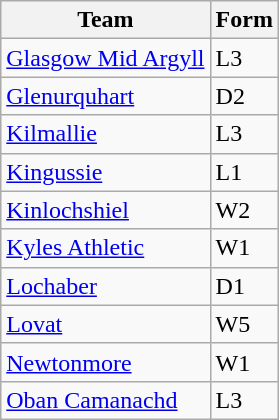<table class="wikitable sortable">
<tr>
<th>Team</th>
<th>Form</th>
</tr>
<tr>
<td><a href='#'>Glasgow Mid Argyll</a></td>
<td>L3</td>
</tr>
<tr>
<td><a href='#'>Glenurquhart</a></td>
<td>D2</td>
</tr>
<tr>
<td><a href='#'>Kilmallie</a></td>
<td>L3</td>
</tr>
<tr>
<td><a href='#'>Kingussie</a></td>
<td>L1</td>
</tr>
<tr>
<td><a href='#'>Kinlochshiel</a></td>
<td>W2</td>
</tr>
<tr>
<td><a href='#'>Kyles Athletic</a></td>
<td>W1</td>
</tr>
<tr>
<td><a href='#'>Lochaber</a></td>
<td>D1</td>
</tr>
<tr>
<td><a href='#'>Lovat</a></td>
<td>W5</td>
</tr>
<tr>
<td><a href='#'>Newtonmore</a></td>
<td>W1</td>
</tr>
<tr>
<td><a href='#'>Oban Camanachd</a></td>
<td>L3</td>
</tr>
</table>
